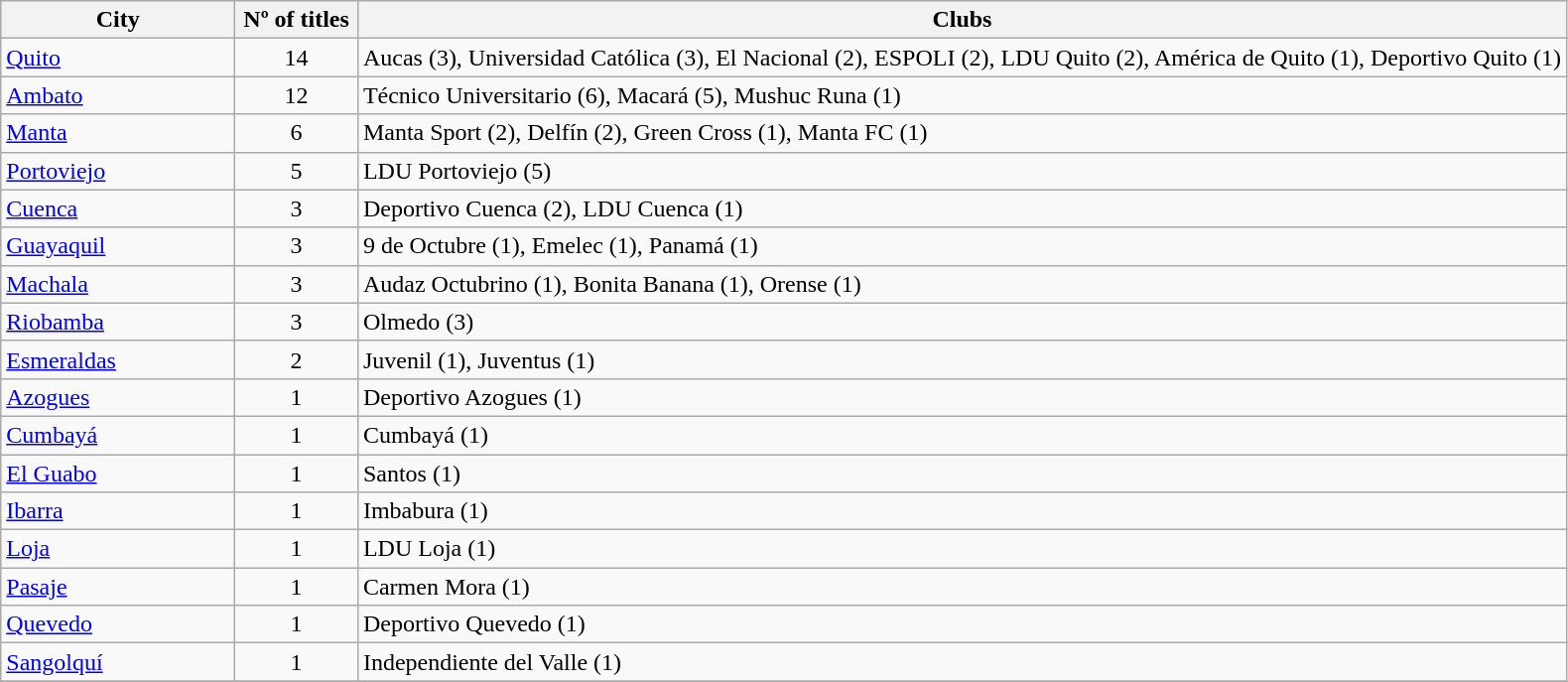<table class="wikitable">
<tr>
<th width=150>City</th>
<th width=75>Nº of titles</th>
<th>Clubs</th>
</tr>
<tr>
<td><a href='#'>Quito</a></td>
<td align=center>14</td>
<td>Aucas (3), Universidad Católica (3), El Nacional (2), ESPOLI (2), LDU Quito (2), América de Quito (1), Deportivo Quito (1)</td>
</tr>
<tr>
<td><a href='#'>Ambato</a></td>
<td align=center>12</td>
<td>Técnico Universitario (6), Macará (5), Mushuc Runa (1)</td>
</tr>
<tr>
<td><a href='#'>Manta</a></td>
<td align=center>6</td>
<td>Manta Sport (2), Delfín (2), Green Cross (1), Manta FC (1)</td>
</tr>
<tr>
<td><a href='#'>Portoviejo</a></td>
<td align=center>5</td>
<td>LDU Portoviejo (5)</td>
</tr>
<tr>
<td><a href='#'>Cuenca</a></td>
<td align=center>3</td>
<td>Deportivo Cuenca (2), LDU Cuenca (1)</td>
</tr>
<tr>
<td><a href='#'>Guayaquil</a></td>
<td align="center">3</td>
<td>9 de Octubre (1), Emelec (1), Panamá (1)</td>
</tr>
<tr>
<td><a href='#'>Machala</a></td>
<td align=center>3</td>
<td>Audaz Octubrino (1), Bonita Banana (1), Orense (1)</td>
</tr>
<tr>
<td><a href='#'>Riobamba</a></td>
<td align=center>3</td>
<td>Olmedo (3)</td>
</tr>
<tr>
<td><a href='#'>Esmeraldas</a></td>
<td align=center>2</td>
<td>Juvenil (1), Juventus (1)</td>
</tr>
<tr>
<td><a href='#'>Azogues</a></td>
<td align=center>1</td>
<td>Deportivo Azogues (1)</td>
</tr>
<tr>
<td><a href='#'>Cumbayá</a></td>
<td align=center>1</td>
<td>Cumbayá (1)</td>
</tr>
<tr>
<td><a href='#'>El Guabo</a></td>
<td align=center>1</td>
<td>Santos (1)</td>
</tr>
<tr>
<td><a href='#'>Ibarra</a></td>
<td align=center>1</td>
<td>Imbabura (1)</td>
</tr>
<tr>
<td><a href='#'>Loja</a></td>
<td align=center>1</td>
<td>LDU Loja (1)</td>
</tr>
<tr>
<td><a href='#'>Pasaje</a></td>
<td align=center>1</td>
<td>Carmen Mora (1)</td>
</tr>
<tr>
<td><a href='#'>Quevedo</a></td>
<td align=center>1</td>
<td>Deportivo Quevedo (1)</td>
</tr>
<tr>
<td><a href='#'>Sangolquí</a></td>
<td align=center>1</td>
<td>Independiente del Valle (1)</td>
</tr>
<tr>
</tr>
</table>
